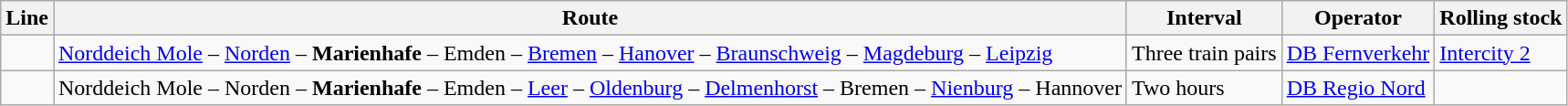<table class="wikitable">
<tr>
<th>Line</th>
<th>Route</th>
<th>Interval</th>
<th>Operator</th>
<th>Rolling stock</th>
</tr>
<tr>
<td></td>
<td><a href='#'>Norddeich Mole</a> – <a href='#'>Norden</a> –  <strong>Marienhafe</strong> – Emden – <a href='#'>Bremen</a> – <a href='#'>Hanover</a> – <a href='#'>Braunschweig</a> – <a href='#'>Magdeburg</a> – <a href='#'>Leipzig</a></td>
<td>Three train pairs</td>
<td><a href='#'>DB Fernverkehr</a></td>
<td><a href='#'>Intercity 2</a></td>
</tr>
<tr>
<td></td>
<td>Norddeich Mole – Norden  –  <strong>Marienhafe</strong> – Emden – <a href='#'>Leer</a> – <a href='#'>Oldenburg</a> – <a href='#'>Delmenhorst</a> – Bremen – <a href='#'>Nienburg</a> – Hannover</td>
<td>Two hours</td>
<td><a href='#'>DB Regio Nord</a></td>
<td></td>
</tr>
</table>
